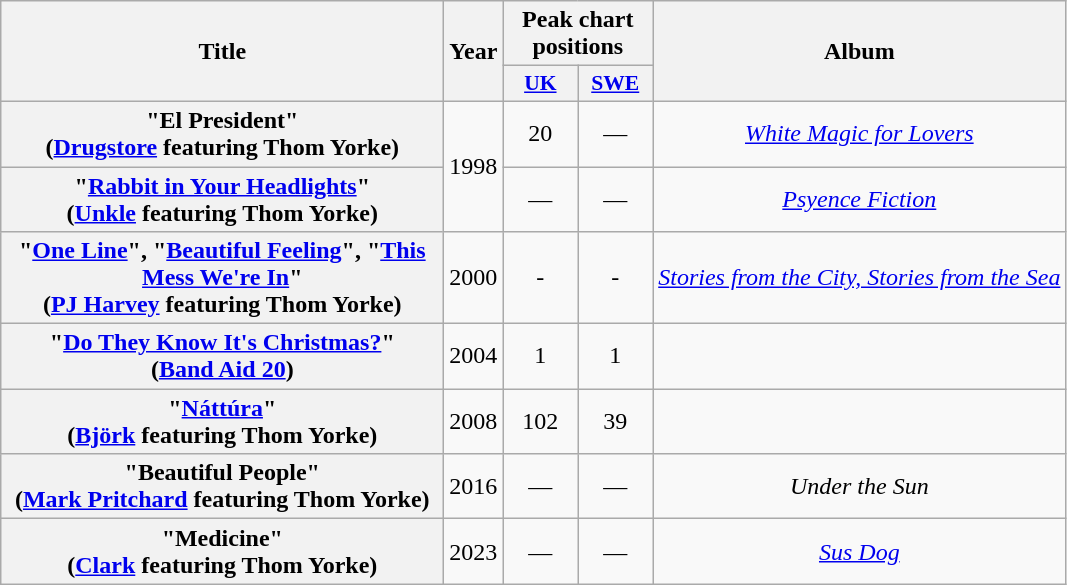<table class="wikitable plainrowheaders" style="text-align:center;" border="1">
<tr>
<th scope="col" rowspan="2" style="width:18em;">Title</th>
<th scope="col" rowspan="2">Year</th>
<th scope="col" colspan="2">Peak chart positions</th>
<th scope="col" rowspan="2">Album</th>
</tr>
<tr>
<th scope="col" style="width:3em;font-size:90%;"><a href='#'>UK</a><br></th>
<th scope="col" style="width:3em;font-size:90%;"><a href='#'>SWE</a><br></th>
</tr>
<tr>
<th scope="row">"El President"<br><span>(<a href='#'>Drugstore</a> featuring Thom Yorke)</span></th>
<td rowspan="2">1998</td>
<td>20</td>
<td>—</td>
<td><em><a href='#'>White Magic for Lovers</a></em></td>
</tr>
<tr>
<th scope="row">"<a href='#'>Rabbit in Your Headlights</a>"<br><span>(<a href='#'>Unkle</a> featuring Thom Yorke)</span></th>
<td>—</td>
<td>—</td>
<td><em><a href='#'>Psyence Fiction</a></em></td>
</tr>
<tr>
<th scope="row">"<a href='#'>One Line</a>", "<a href='#'>Beautiful Feeling</a>", "<a href='#'>This Mess We're In</a>" <br><span>(<a href='#'>PJ Harvey</a> featuring Thom Yorke)</span></th>
<td>2000</td>
<td>-</td>
<td>-</td>
<td><em><a href='#'>Stories from the City, Stories from the Sea</a></em></td>
</tr>
<tr>
<th scope="row">"<a href='#'>Do They Know It's Christmas?</a>"<br><span>(<a href='#'>Band Aid 20</a>)</span></th>
<td>2004</td>
<td>1</td>
<td>1</td>
<td></td>
</tr>
<tr>
<th scope="row">"<a href='#'>Náttúra</a>"<br><span>(<a href='#'>Björk</a> featuring Thom Yorke)</span></th>
<td>2008</td>
<td>102</td>
<td>39</td>
<td></td>
</tr>
<tr>
<th scope="row">"Beautiful People"<br><span>(<a href='#'>Mark Pritchard</a> featuring Thom Yorke)</span></th>
<td>2016</td>
<td>—</td>
<td>—</td>
<td><em>Under the Sun</em></td>
</tr>
<tr>
<th scope="row">"Medicine"<br><span>(<a href='#'>Clark</a> featuring Thom Yorke)</span></th>
<td>2023</td>
<td>—</td>
<td>—</td>
<td><em><a href='#'>Sus Dog</a></em></td>
</tr>
</table>
